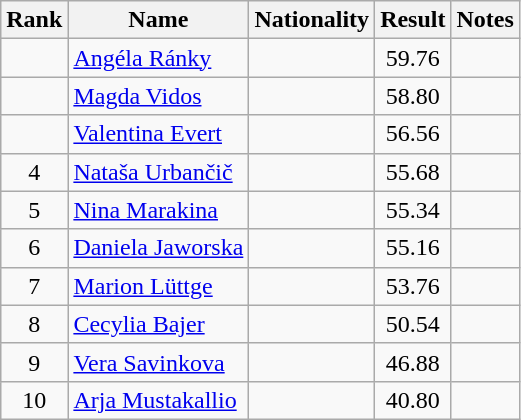<table class="wikitable sortable" style="text-align:center">
<tr>
<th>Rank</th>
<th>Name</th>
<th>Nationality</th>
<th>Result</th>
<th>Notes</th>
</tr>
<tr>
<td></td>
<td align=left><a href='#'>Angéla Ránky</a></td>
<td align=left></td>
<td>59.76</td>
<td></td>
</tr>
<tr>
<td></td>
<td align=left><a href='#'>Magda Vidos</a></td>
<td align=left></td>
<td>58.80</td>
<td></td>
</tr>
<tr>
<td></td>
<td align=left><a href='#'>Valentina Evert</a></td>
<td align=left></td>
<td>56.56</td>
<td></td>
</tr>
<tr>
<td>4</td>
<td align=left><a href='#'>Nataša Urbančič</a></td>
<td align=left></td>
<td>55.68</td>
<td></td>
</tr>
<tr>
<td>5</td>
<td align=left><a href='#'>Nina Marakina</a></td>
<td align=left></td>
<td>55.34</td>
<td></td>
</tr>
<tr>
<td>6</td>
<td align=left><a href='#'>Daniela Jaworska</a></td>
<td align=left></td>
<td>55.16</td>
<td></td>
</tr>
<tr>
<td>7</td>
<td align=left><a href='#'>Marion Lüttge</a></td>
<td align=left></td>
<td>53.76</td>
<td></td>
</tr>
<tr>
<td>8</td>
<td align=left><a href='#'>Cecylia Bajer</a></td>
<td align=left></td>
<td>50.54</td>
<td></td>
</tr>
<tr>
<td>9</td>
<td align=left><a href='#'>Vera Savinkova</a></td>
<td align=left></td>
<td>46.88</td>
<td></td>
</tr>
<tr>
<td>10</td>
<td align=left><a href='#'>Arja Mustakallio</a></td>
<td align=left></td>
<td>40.80</td>
<td></td>
</tr>
</table>
